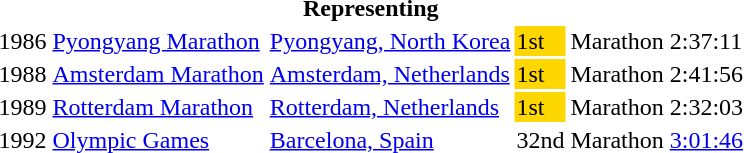<table>
<tr>
<th colspan="6">Representing </th>
</tr>
<tr>
<td>1986</td>
<td><a href='#'>Pyongyang Marathon</a></td>
<td><a href='#'>Pyongyang, North Korea</a></td>
<td bgcolor="gold">1st</td>
<td>Marathon</td>
<td>2:37:11</td>
</tr>
<tr>
<td>1988</td>
<td><a href='#'>Amsterdam Marathon</a></td>
<td><a href='#'>Amsterdam, Netherlands</a></td>
<td bgcolor="gold">1st</td>
<td>Marathon</td>
<td>2:41:56</td>
</tr>
<tr>
<td>1989</td>
<td><a href='#'>Rotterdam Marathon</a></td>
<td><a href='#'>Rotterdam, Netherlands</a></td>
<td bgcolor="gold">1st</td>
<td>Marathon</td>
<td>2:32:03</td>
</tr>
<tr>
<td>1992</td>
<td><a href='#'>Olympic Games</a></td>
<td><a href='#'>Barcelona, Spain</a></td>
<td>32nd</td>
<td>Marathon</td>
<td><a href='#'>3:01:46</a></td>
</tr>
</table>
